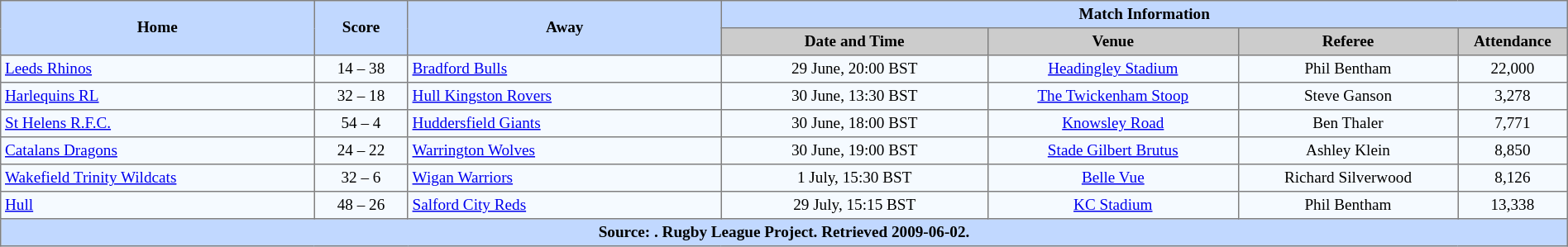<table border="1" cellpadding="3" cellspacing="0" style="border-collapse:collapse; font-size:80%; text-align:center; width:100%;">
<tr style="background:#c1d8ff;">
<th rowspan="2" style="width:20%;">Home</th>
<th rowspan="2" style="width:6%;">Score</th>
<th rowspan="2" style="width:20%;">Away</th>
<th colspan=6>Match Information</th>
</tr>
<tr style="background:#ccc;">
<th width=17%>Date and Time</th>
<th width=16%>Venue</th>
<th width=14%>Referee</th>
<th width=7%>Attendance</th>
</tr>
<tr style="background:#f5faff;">
<td align=left> <a href='#'>Leeds Rhinos</a></td>
<td>14 – 38</td>
<td align=left> <a href='#'>Bradford Bulls</a></td>
<td>29 June, 20:00 BST</td>
<td><a href='#'>Headingley Stadium</a></td>
<td>Phil Bentham</td>
<td>22,000</td>
</tr>
<tr style="background:#f5faff;">
<td align=left> <a href='#'>Harlequins RL</a></td>
<td>32 – 18</td>
<td align=left> <a href='#'>Hull Kingston Rovers</a></td>
<td>30 June, 13:30 BST</td>
<td><a href='#'>The Twickenham Stoop</a></td>
<td>Steve Ganson</td>
<td>3,278</td>
</tr>
<tr style="background:#f5faff;">
<td align=left> <a href='#'>St Helens R.F.C.</a></td>
<td>54 – 4</td>
<td align=left> <a href='#'>Huddersfield Giants</a></td>
<td>30 June, 18:00 BST</td>
<td><a href='#'>Knowsley Road</a></td>
<td>Ben Thaler</td>
<td>7,771</td>
</tr>
<tr style="background:#f5faff;">
<td align=left> <a href='#'>Catalans Dragons</a></td>
<td>24 – 22</td>
<td align=left> <a href='#'>Warrington Wolves</a></td>
<td>30 June, 19:00 BST</td>
<td><a href='#'>Stade Gilbert Brutus</a></td>
<td>Ashley Klein</td>
<td>8,850</td>
</tr>
<tr style="background:#f5faff;">
<td align=left> <a href='#'>Wakefield Trinity Wildcats</a></td>
<td>32 – 6</td>
<td align=left> <a href='#'>Wigan Warriors</a></td>
<td>1 July, 15:30 BST</td>
<td><a href='#'>Belle Vue</a></td>
<td>Richard Silverwood</td>
<td>8,126</td>
</tr>
<tr style="background:#f5faff;">
<td align=left> <a href='#'>Hull</a></td>
<td>48 – 26</td>
<td align=left> <a href='#'>Salford City Reds</a></td>
<td>29 July, 15:15 BST</td>
<td><a href='#'>KC Stadium</a></td>
<td>Phil Bentham</td>
<td>13,338</td>
</tr>
<tr style="background:#c1d8ff;">
<th colspan=10>Source: . Rugby League Project. Retrieved 2009-06-02.</th>
</tr>
</table>
